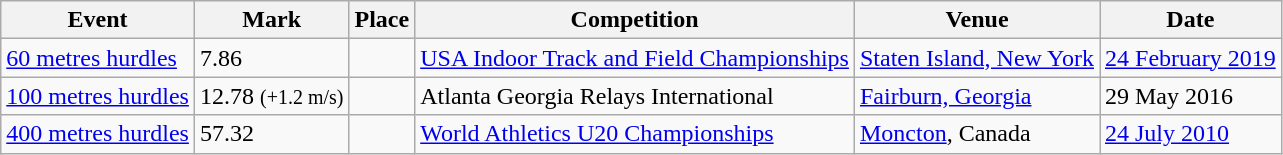<table class="wikitable">
<tr>
<th>Event</th>
<th>Mark</th>
<th>Place</th>
<th>Competition</th>
<th>Venue</th>
<th>Date</th>
</tr>
<tr>
<td><a href='#'>60 metres hurdles</a></td>
<td>7.86</td>
<td align=center></td>
<td><a href='#'>USA Indoor Track and Field Championships</a></td>
<td><a href='#'>Staten Island, New York</a></td>
<td><a href='#'>24 February 2019</a></td>
</tr>
<tr>
<td><a href='#'>100 metres hurdles</a></td>
<td>12.78 <small>(+1.2 m/s)</small></td>
<td align=center></td>
<td>Atlanta Georgia Relays International</td>
<td><a href='#'>Fairburn, Georgia</a></td>
<td>29 May 2016</td>
</tr>
<tr>
<td><a href='#'>400 metres hurdles</a></td>
<td>57.32</td>
<td align=center></td>
<td><a href='#'>World Athletics U20 Championships</a></td>
<td><a href='#'>Moncton</a>, Canada</td>
<td><a href='#'>24 July 2010</a></td>
</tr>
</table>
